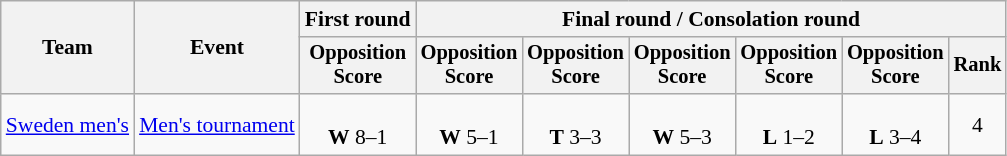<table class="wikitable" style="font-size:90%">
<tr>
<th rowspan=2>Team</th>
<th rowspan=2>Event</th>
<th>First round</th>
<th colspan=6>Final round / Consolation round</th>
</tr>
<tr style="font-size:95%">
<th>Opposition<br>Score</th>
<th>Opposition<br>Score</th>
<th>Opposition<br>Score</th>
<th>Opposition<br>Score</th>
<th>Opposition<br>Score</th>
<th>Opposition<br>Score</th>
<th>Rank</th>
</tr>
<tr align=center>
<td align=left><a href='#'>Sweden men's</a></td>
<td align=left><a href='#'>Men's tournament</a></td>
<td><br><strong>W</strong> 8–1</td>
<td><br><strong>W</strong> 5–1</td>
<td><br><strong>T</strong> 3–3</td>
<td><br><strong>W</strong> 5–3</td>
<td><br><strong>L</strong> 1–2</td>
<td><br><strong>L</strong> 3–4</td>
<td>4</td>
</tr>
</table>
